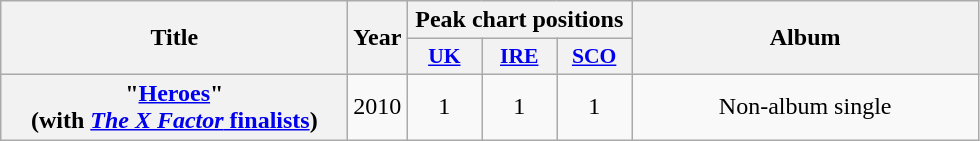<table class="wikitable plainrowheaders" style="text-align:center;">
<tr>
<th scope="col" rowspan="2" style="width:14em;">Title</th>
<th scope="col" rowspan="2">Year</th>
<th scope="col" colspan="3">Peak chart positions</th>
<th scope="col" rowspan="2" style="width:14em;">Album</th>
</tr>
<tr>
<th scope="col" style="width:3em;font-size:90%;"><a href='#'>UK</a><br></th>
<th scope="col" style="width:3em;font-size:90%;"><a href='#'>IRE</a><br></th>
<th scope="col" style="width:3em;font-size:90%;"><a href='#'>SCO</a><br></th>
</tr>
<tr>
<th scope="row">"<a href='#'>Heroes</a>"<br><span>(with <a href='#'><em>The X Factor</em> finalists</a>)</span></th>
<td>2010</td>
<td>1</td>
<td>1</td>
<td>1</td>
<td>Non-album single</td>
</tr>
</table>
